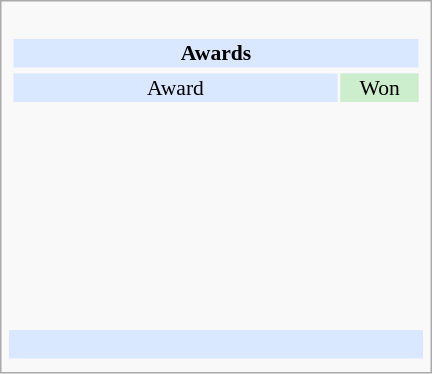<table class="infobox" style="width: 20em; text-align: left; font-size: 90%; vertical-align: middle;">
<tr>
<td colspan=2><br><table class="collapsible collapsed" width=100%>
<tr>
<th colspan=2 style="background-color: #D9E8FF; text-align: center;">Awards</th>
</tr>
<tr>
</tr>
<tr style="background:#d9e8ff; text-align:center;">
<td style="text-align:center;">Award</td>
<td style="text-align:center; background:#cec; text-size:0.9em; width:50px;">Won</td>
</tr>
<tr>
<td style="text-align:center;"><br></td>
<td></td>
</tr>
<tr>
<td style="text-align:center;"><br></td>
<td></td>
</tr>
<tr>
<td style="text-align:center;"><br></td>
<td></td>
</tr>
<tr>
<td style="text-align:center;"><br></td>
<td></td>
</tr>
<tr>
<td style="text-align:center;"><br></td>
<td></td>
</tr>
<tr>
<td style="text-align:center;"><br></td>
<td></td>
</tr>
<tr>
<td style="text-align:center;"><br></td>
<td></td>
</tr>
</table>
</td>
</tr>
<tr style="background:#d9e8ff;">
<td style="text-align:center;" colspan="2"><br></td>
</tr>
<tr>
<td></td>
<td></td>
</tr>
</table>
